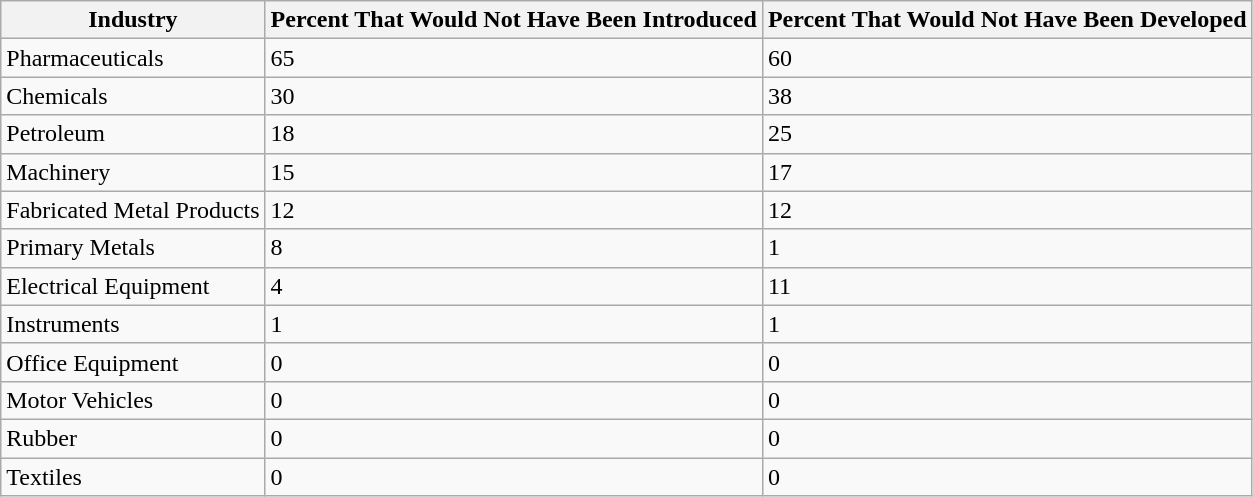<table class="wikitable">
<tr>
<th>Industry</th>
<th>Percent That Would Not Have Been Introduced</th>
<th>Percent That Would Not Have Been Developed</th>
</tr>
<tr>
<td>Pharmaceuticals</td>
<td>65</td>
<td>60</td>
</tr>
<tr>
<td>Chemicals</td>
<td>30</td>
<td>38</td>
</tr>
<tr>
<td>Petroleum</td>
<td>18</td>
<td>25</td>
</tr>
<tr>
<td>Machinery</td>
<td>15</td>
<td>17</td>
</tr>
<tr>
<td>Fabricated Metal Products</td>
<td>12</td>
<td>12</td>
</tr>
<tr>
<td>Primary Metals</td>
<td>8</td>
<td>1</td>
</tr>
<tr>
<td>Electrical Equipment</td>
<td>4</td>
<td>11</td>
</tr>
<tr>
<td>Instruments</td>
<td>1</td>
<td>1</td>
</tr>
<tr>
<td>Office Equipment</td>
<td>0</td>
<td>0</td>
</tr>
<tr>
<td>Motor Vehicles</td>
<td>0</td>
<td>0</td>
</tr>
<tr>
<td>Rubber</td>
<td>0</td>
<td>0</td>
</tr>
<tr>
<td>Textiles</td>
<td>0</td>
<td>0</td>
</tr>
</table>
